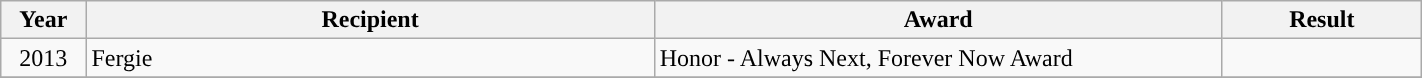<table style="width: 75%;" class="wikitable">
<tr>
<th style="width:6%;"><strong>Year</strong></th>
<th style="width:40%;"><strong>Recipient</strong></th>
<th style="width:40%;"><strong>Award</strong></th>
<th style="width:14%;"><strong>Result</strong></th>
</tr>
<tr>
<td rowspan="1" style="text-align:center;">2013</td>
<td rowspan="1" style="text-align:left;">Fergie</td>
<td>Honor - Always Next, Forever Now Award</td>
<td></td>
</tr>
<tr>
</tr>
</table>
